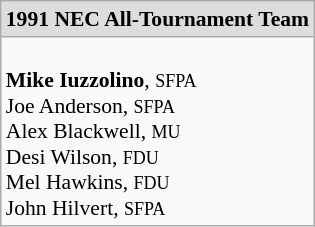<table class="wikitable" style="white-space:nowrap; font-size:90%;">
<tr>
<td colspan="7" style="text-align:center; background:#ddd;"><strong>1991 NEC  All-Tournament Team</strong></td>
</tr>
<tr>
<td><br><strong> Mike Iuzzolino</strong>, <small>SFPA</small><br>   
Joe Anderson, <small>SFPA</small><br>
Alex Blackwell, <small>MU</small><br>
Desi Wilson, <small>FDU</small><br>
Mel Hawkins, <small>FDU</small><br>
John Hilvert, <small>SFPA</small><br></td>
</tr>
</table>
